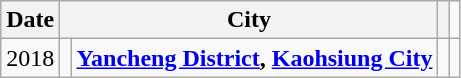<table class="wikitable">
<tr>
<th>Date</th>
<th colspan=2>City</th>
<th></th>
</tr>
<tr>
<td>2018</td>
<td></td>
<td><strong><a href='#'>Yancheng District</a>, <a href='#'>Kaohsiung City</a></strong></td>
<td></td>
<td></td>
</tr>
</table>
